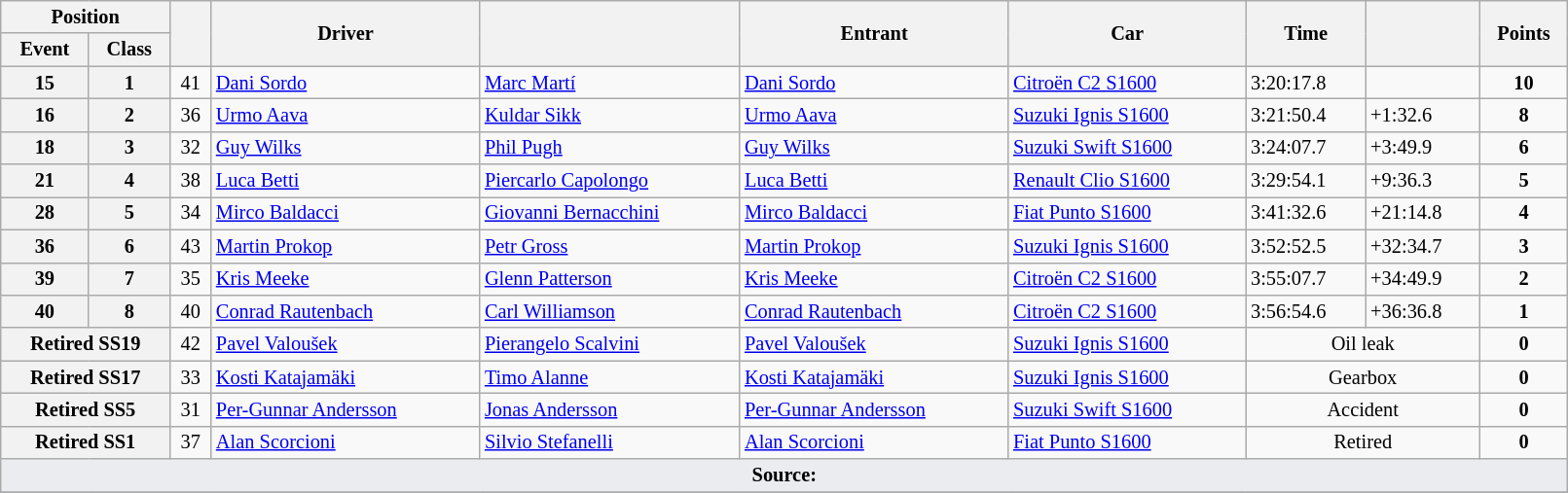<table class="wikitable" width=85% style="font-size: 85%;">
<tr>
<th colspan="2">Position</th>
<th rowspan="2"></th>
<th rowspan="2">Driver</th>
<th rowspan="2"></th>
<th rowspan="2">Entrant</th>
<th rowspan="2">Car</th>
<th rowspan="2">Time</th>
<th rowspan="2"></th>
<th rowspan="2">Points</th>
</tr>
<tr>
<th>Event</th>
<th>Class</th>
</tr>
<tr>
<th>15</th>
<th>1</th>
<td align="center">41</td>
<td> <a href='#'>Dani Sordo</a></td>
<td> <a href='#'>Marc Martí</a></td>
<td> <a href='#'>Dani Sordo</a></td>
<td><a href='#'>Citroën C2 S1600</a></td>
<td>3:20:17.8</td>
<td></td>
<td align="center"><strong>10</strong></td>
</tr>
<tr>
<th>16</th>
<th>2</th>
<td align="center">36</td>
<td> <a href='#'>Urmo Aava</a></td>
<td> <a href='#'>Kuldar Sikk</a></td>
<td> <a href='#'>Urmo Aava</a></td>
<td><a href='#'>Suzuki Ignis S1600</a></td>
<td>3:21:50.4</td>
<td>+1:32.6</td>
<td align="center"><strong>8</strong></td>
</tr>
<tr>
<th>18</th>
<th>3</th>
<td align="center">32</td>
<td> <a href='#'>Guy Wilks</a></td>
<td> <a href='#'>Phil Pugh</a></td>
<td> <a href='#'>Guy Wilks</a></td>
<td><a href='#'>Suzuki Swift S1600</a></td>
<td>3:24:07.7</td>
<td>+3:49.9</td>
<td align="center"><strong>6</strong></td>
</tr>
<tr>
<th>21</th>
<th>4</th>
<td align="center">38</td>
<td> <a href='#'>Luca Betti</a></td>
<td> <a href='#'>Piercarlo Capolongo</a></td>
<td> <a href='#'>Luca Betti</a></td>
<td><a href='#'>Renault Clio S1600</a></td>
<td>3:29:54.1</td>
<td>+9:36.3</td>
<td align="center"><strong>5</strong></td>
</tr>
<tr>
<th>28</th>
<th>5</th>
<td align="center">34</td>
<td> <a href='#'>Mirco Baldacci</a></td>
<td> <a href='#'>Giovanni Bernacchini</a></td>
<td> <a href='#'>Mirco Baldacci</a></td>
<td><a href='#'>Fiat Punto S1600</a></td>
<td>3:41:32.6</td>
<td>+21:14.8</td>
<td align="center"><strong>4</strong></td>
</tr>
<tr>
<th>36</th>
<th>6</th>
<td align="center">43</td>
<td> <a href='#'>Martin Prokop</a></td>
<td> <a href='#'>Petr Gross</a></td>
<td> <a href='#'>Martin Prokop</a></td>
<td><a href='#'>Suzuki Ignis S1600</a></td>
<td>3:52:52.5</td>
<td>+32:34.7</td>
<td align="center"><strong>3</strong></td>
</tr>
<tr>
<th>39</th>
<th>7</th>
<td align="center">35</td>
<td> <a href='#'>Kris Meeke</a></td>
<td> <a href='#'>Glenn Patterson</a></td>
<td> <a href='#'>Kris Meeke</a></td>
<td><a href='#'>Citroën C2 S1600</a></td>
<td>3:55:07.7</td>
<td>+34:49.9</td>
<td align="center"><strong>2</strong></td>
</tr>
<tr>
<th>40</th>
<th>8</th>
<td align="center">40</td>
<td> <a href='#'>Conrad Rautenbach</a></td>
<td> <a href='#'>Carl Williamson</a></td>
<td> <a href='#'>Conrad Rautenbach</a></td>
<td><a href='#'>Citroën C2 S1600</a></td>
<td>3:56:54.6</td>
<td>+36:36.8</td>
<td align="center"><strong>1</strong></td>
</tr>
<tr>
<th colspan="2">Retired SS19</th>
<td align="center">42</td>
<td> <a href='#'>Pavel Valoušek</a></td>
<td> <a href='#'>Pierangelo Scalvini</a></td>
<td> <a href='#'>Pavel Valoušek</a></td>
<td><a href='#'>Suzuki Ignis S1600</a></td>
<td align="center" colspan="2">Oil leak</td>
<td align="center"><strong>0</strong></td>
</tr>
<tr>
<th colspan="2">Retired SS17</th>
<td align="center">33</td>
<td> <a href='#'>Kosti Katajamäki</a></td>
<td> <a href='#'>Timo Alanne</a></td>
<td> <a href='#'>Kosti Katajamäki</a></td>
<td><a href='#'>Suzuki Ignis S1600</a></td>
<td align="center" colspan="2">Gearbox</td>
<td align="center"><strong>0</strong></td>
</tr>
<tr>
<th colspan="2">Retired SS5</th>
<td align="center">31</td>
<td> <a href='#'>Per-Gunnar Andersson</a></td>
<td> <a href='#'>Jonas Andersson</a></td>
<td> <a href='#'>Per-Gunnar Andersson</a></td>
<td><a href='#'>Suzuki Swift S1600</a></td>
<td align="center" colspan="2">Accident</td>
<td align="center"><strong>0</strong></td>
</tr>
<tr>
<th colspan="2">Retired SS1</th>
<td align="center">37</td>
<td> <a href='#'>Alan Scorcioni</a></td>
<td> <a href='#'>Silvio Stefanelli</a></td>
<td> <a href='#'>Alan Scorcioni</a></td>
<td><a href='#'>Fiat Punto S1600</a></td>
<td align="center" colspan="2">Retired</td>
<td align="center"><strong>0</strong></td>
</tr>
<tr>
<td style="background-color:#EAECF0; text-align:center" colspan="10"><strong>Source:</strong></td>
</tr>
<tr>
</tr>
</table>
